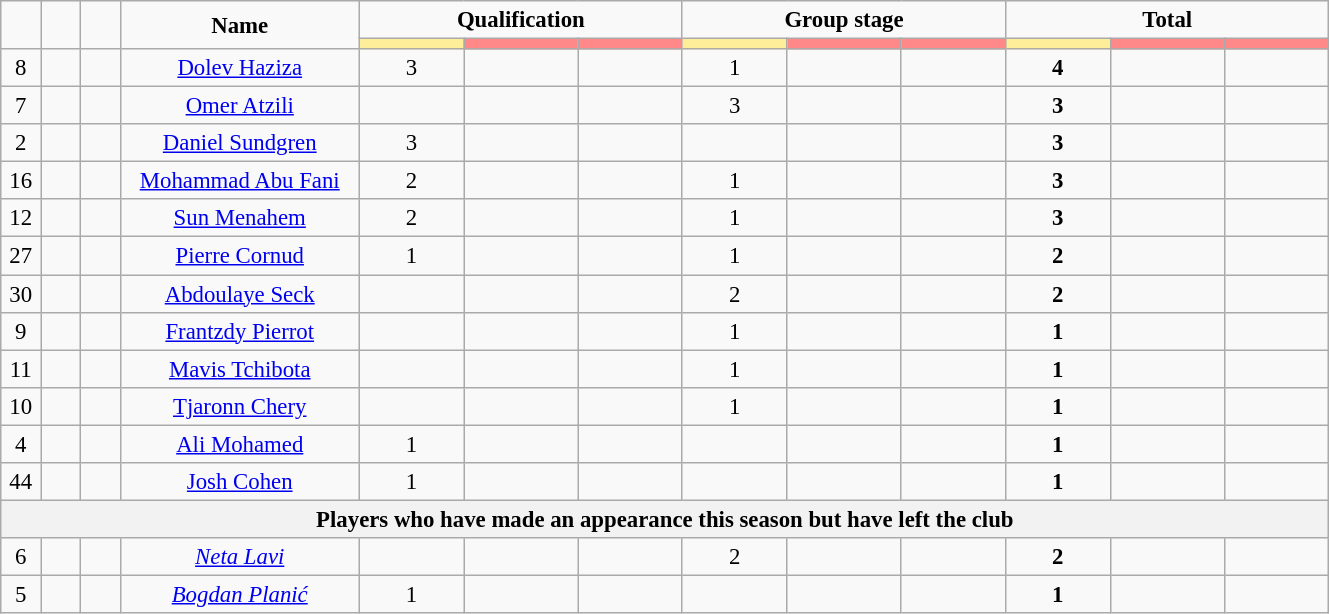<table class="wikitable" style="font-size: 95%; text-align: center;">
<tr>
<td rowspan="2" style="width:3%; text-align:center;"><strong></strong></td>
<td rowspan="2" style="width:3%; text-align:center;"><strong></strong></td>
<td rowspan="2" style="width:3%; text-align:center;"><strong></strong></td>
<td rowspan="2" style="width:18%; text-align:center;"><strong>Name</strong></td>
<td colspan="3" style="text-align:center;"><strong>Qualification</strong></td>
<td colspan="3" style="text-align:center;"><strong>Group stage</strong></td>
<td colspan="3" style="text-align:center;"><strong>Total</strong></td>
</tr>
<tr>
<th style="width:25px; background:#fe9;"></th>
<th style="width:28px; background:#ff8888;"></th>
<th style="width:25px; background:#ff8888;"></th>
<th style="width:25px; background:#fe9;"></th>
<th style="width:28px; background:#ff8888;"></th>
<th style="width:25px; background:#ff8888;"></th>
<th style="width:25px; background:#fe9;"></th>
<th style="width:28px; background:#ff8888;"></th>
<th style="width:25px; background:#ff8888;"></th>
</tr>
<tr>
<td>8</td>
<td align=center></td>
<td></td>
<td><a href='#'>Dolev Haziza</a></td>
<td>3</td>
<td></td>
<td></td>
<td>1</td>
<td></td>
<td></td>
<td><strong>4</strong></td>
<td></td>
<td></td>
</tr>
<tr>
<td>7</td>
<td align=center></td>
<td></td>
<td><a href='#'>Omer Atzili</a></td>
<td></td>
<td></td>
<td></td>
<td>3</td>
<td></td>
<td></td>
<td><strong>3</strong></td>
<td></td>
<td></td>
</tr>
<tr>
<td>2</td>
<td align=center></td>
<td></td>
<td><a href='#'>Daniel Sundgren</a></td>
<td>3</td>
<td></td>
<td></td>
<td></td>
<td></td>
<td></td>
<td><strong>3</strong></td>
<td></td>
<td></td>
</tr>
<tr>
<td>16</td>
<td align=center></td>
<td></td>
<td><a href='#'>Mohammad Abu Fani</a></td>
<td>2</td>
<td></td>
<td></td>
<td>1</td>
<td></td>
<td></td>
<td><strong>3</strong></td>
<td></td>
<td></td>
</tr>
<tr>
<td>12</td>
<td align=center></td>
<td></td>
<td><a href='#'>Sun Menahem</a></td>
<td>2</td>
<td></td>
<td></td>
<td>1</td>
<td></td>
<td></td>
<td><strong>3</strong></td>
<td></td>
<td></td>
</tr>
<tr>
<td>27</td>
<td align=center></td>
<td></td>
<td><a href='#'>Pierre Cornud</a></td>
<td>1</td>
<td></td>
<td></td>
<td>1</td>
<td></td>
<td></td>
<td><strong>2</strong></td>
<td></td>
<td></td>
</tr>
<tr>
<td>30</td>
<td align=center></td>
<td></td>
<td><a href='#'>Abdoulaye Seck</a></td>
<td></td>
<td></td>
<td></td>
<td>2</td>
<td></td>
<td></td>
<td><strong>2</strong></td>
<td></td>
<td></td>
</tr>
<tr>
<td>9</td>
<td align=center></td>
<td></td>
<td><a href='#'>Frantzdy Pierrot</a></td>
<td></td>
<td></td>
<td></td>
<td>1</td>
<td></td>
<td></td>
<td><strong>1</strong></td>
<td></td>
<td></td>
</tr>
<tr>
<td>11</td>
<td align=center></td>
<td></td>
<td><a href='#'>Mavis Tchibota</a></td>
<td></td>
<td></td>
<td></td>
<td>1</td>
<td></td>
<td></td>
<td><strong>1</strong></td>
<td></td>
<td></td>
</tr>
<tr>
<td>10</td>
<td align=center></td>
<td></td>
<td><a href='#'>Tjaronn Chery</a></td>
<td></td>
<td></td>
<td></td>
<td>1</td>
<td></td>
<td></td>
<td><strong>1</strong></td>
<td></td>
<td></td>
</tr>
<tr>
<td>4</td>
<td align=center></td>
<td></td>
<td><a href='#'>Ali Mohamed</a></td>
<td>1</td>
<td></td>
<td></td>
<td></td>
<td></td>
<td></td>
<td><strong>1</strong></td>
<td></td>
<td></td>
</tr>
<tr>
<td>44</td>
<td align=center></td>
<td></td>
<td><a href='#'>Josh Cohen</a></td>
<td>1</td>
<td></td>
<td></td>
<td></td>
<td></td>
<td></td>
<td><strong>1</strong></td>
<td></td>
<td></td>
</tr>
<tr>
<th colspan=34>Players who have made an appearance this season but have left the club</th>
</tr>
<tr>
<td>6</td>
<td align=center></td>
<td></td>
<td><em><a href='#'>Neta Lavi</a></em></td>
<td></td>
<td></td>
<td></td>
<td>2</td>
<td></td>
<td></td>
<td><strong>2</strong></td>
<td></td>
<td></td>
</tr>
<tr>
<td>5</td>
<td align=center></td>
<td></td>
<td><em><a href='#'>Bogdan Planić</a></em></td>
<td>1</td>
<td></td>
<td></td>
<td></td>
<td></td>
<td></td>
<td><strong>1</strong></td>
<td></td>
<td></td>
</tr>
</table>
